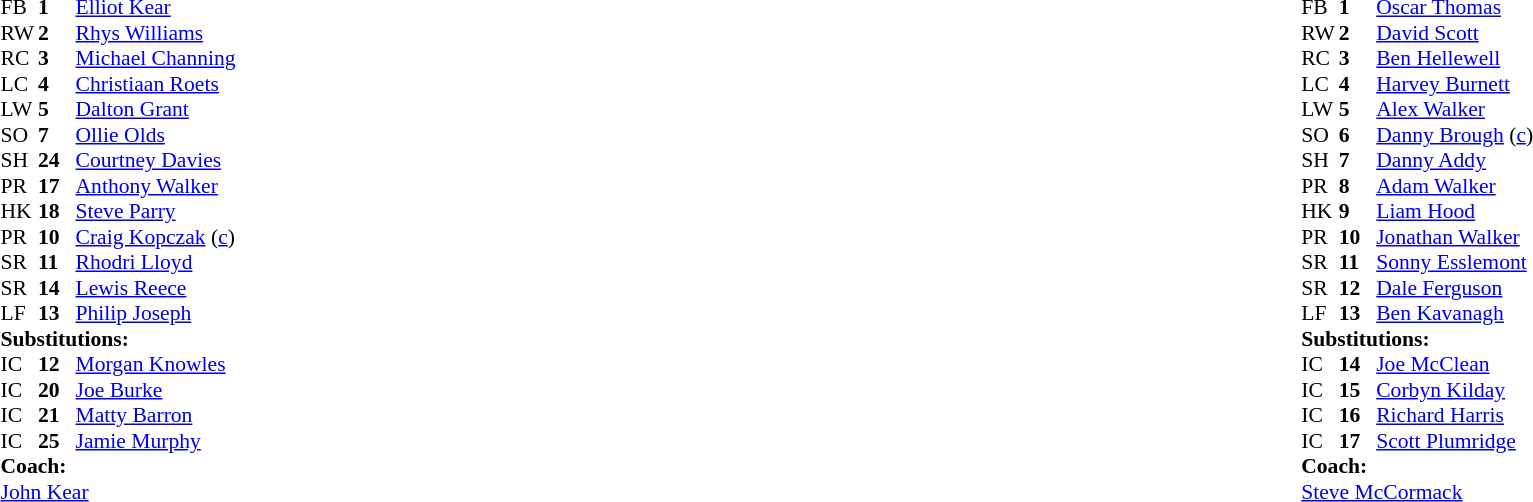<table width="100%">
<tr>
<td valign="top" width="50%"><br><table style="font-size: 90%" cellspacing="0" cellpadding="0">
<tr>
<th width="25"></th>
<th width="25"></th>
</tr>
<tr>
<td>FB</td>
<td><strong>1</strong></td>
<td><a href='#'>Elliot Kear</a></td>
</tr>
<tr>
<td>RW</td>
<td><strong>2</strong></td>
<td><a href='#'>Rhys Williams</a></td>
</tr>
<tr>
<td>RC</td>
<td><strong>3</strong></td>
<td><a href='#'>Michael Channing</a></td>
</tr>
<tr>
<td>LC</td>
<td><strong>4</strong></td>
<td><a href='#'>Christiaan Roets</a></td>
</tr>
<tr>
<td>LW</td>
<td><strong>5</strong></td>
<td><a href='#'>Dalton Grant</a></td>
</tr>
<tr>
<td>SO</td>
<td><strong>7</strong></td>
<td><a href='#'>Ollie Olds</a></td>
</tr>
<tr>
<td>SH</td>
<td><strong>24</strong></td>
<td><a href='#'>Courtney Davies</a></td>
</tr>
<tr>
<td>PR</td>
<td><strong>17</strong></td>
<td><a href='#'>Anthony Walker</a></td>
</tr>
<tr>
<td>HK</td>
<td><strong>18</strong></td>
<td><a href='#'>Steve Parry</a></td>
</tr>
<tr>
<td>PR</td>
<td><strong>10</strong></td>
<td><a href='#'>Craig Kopczak</a> (<a href='#'>c</a>)</td>
</tr>
<tr>
<td>SR</td>
<td><strong>11</strong></td>
<td><a href='#'>Rhodri Lloyd</a></td>
</tr>
<tr>
<td>SR</td>
<td><strong>14</strong></td>
<td><a href='#'>Lewis Reece</a></td>
</tr>
<tr>
<td>LF</td>
<td><strong>13</strong></td>
<td><a href='#'>Philip Joseph</a></td>
</tr>
<tr>
<td colspan=3><strong>Substitutions:</strong></td>
</tr>
<tr>
<td>IC</td>
<td><strong>12</strong></td>
<td><a href='#'>Morgan Knowles</a></td>
</tr>
<tr>
<td>IC</td>
<td><strong>20</strong></td>
<td><a href='#'>Joe Burke</a></td>
</tr>
<tr>
<td>IC</td>
<td><strong>21</strong></td>
<td><a href='#'>Matty Barron</a></td>
</tr>
<tr>
<td>IC</td>
<td><strong>25</strong></td>
<td><a href='#'>Jamie Murphy</a></td>
</tr>
<tr>
<td colspan=3><strong>Coach:</strong></td>
</tr>
<tr>
<td colspan="4"><a href='#'>John Kear</a></td>
</tr>
</table>
</td>
<td valign="top" width="50%"><br><table style="font-size: 90%" cellspacing="0" cellpadding="0" align="center">
<tr>
<th width="25"></th>
<th width="25"></th>
</tr>
<tr>
<td>FB</td>
<td><strong>1</strong></td>
<td><a href='#'>Oscar Thomas</a></td>
</tr>
<tr>
<td>RW</td>
<td><strong>2</strong></td>
<td><a href='#'>David Scott</a></td>
</tr>
<tr>
<td>RC</td>
<td><strong>3</strong></td>
<td><a href='#'>Ben Hellewell</a></td>
</tr>
<tr>
<td>LC</td>
<td><strong>4</strong></td>
<td><a href='#'>Harvey Burnett</a></td>
</tr>
<tr>
<td>LW</td>
<td><strong>5</strong></td>
<td><a href='#'>Alex Walker</a></td>
</tr>
<tr>
<td>SO</td>
<td><strong>6</strong></td>
<td><a href='#'>Danny Brough</a> (<a href='#'>c</a>)</td>
</tr>
<tr>
<td>SH</td>
<td><strong>7</strong></td>
<td><a href='#'>Danny Addy</a></td>
</tr>
<tr>
<td>PR</td>
<td><strong>8</strong></td>
<td><a href='#'>Adam Walker</a></td>
</tr>
<tr>
<td>HK</td>
<td><strong>9</strong></td>
<td><a href='#'>Liam Hood</a></td>
</tr>
<tr>
<td>PR</td>
<td><strong>10</strong></td>
<td><a href='#'>Jonathan Walker</a></td>
</tr>
<tr>
<td>SR</td>
<td><strong>11</strong></td>
<td><a href='#'>Sonny Esslemont</a></td>
</tr>
<tr>
<td>SR</td>
<td><strong>12</strong></td>
<td><a href='#'>Dale Ferguson</a></td>
</tr>
<tr>
<td>LF</td>
<td><strong>13</strong></td>
<td><a href='#'>Ben Kavanagh</a></td>
</tr>
<tr>
<td colspan=3><strong>Substitutions:</strong></td>
</tr>
<tr>
<td>IC</td>
<td><strong>14</strong></td>
<td><a href='#'>Joe McClean</a></td>
</tr>
<tr>
<td>IC</td>
<td><strong>15</strong></td>
<td><a href='#'>Corbyn Kilday</a></td>
</tr>
<tr>
<td>IC</td>
<td><strong>16</strong></td>
<td><a href='#'>Richard Harris</a></td>
</tr>
<tr>
<td>IC</td>
<td><strong>17</strong></td>
<td><a href='#'>Scott Plumridge</a></td>
</tr>
<tr>
<td colspan=3><strong>Coach:</strong></td>
</tr>
<tr>
<td colspan="4"><a href='#'>Steve McCormack</a></td>
</tr>
</table>
</td>
</tr>
</table>
